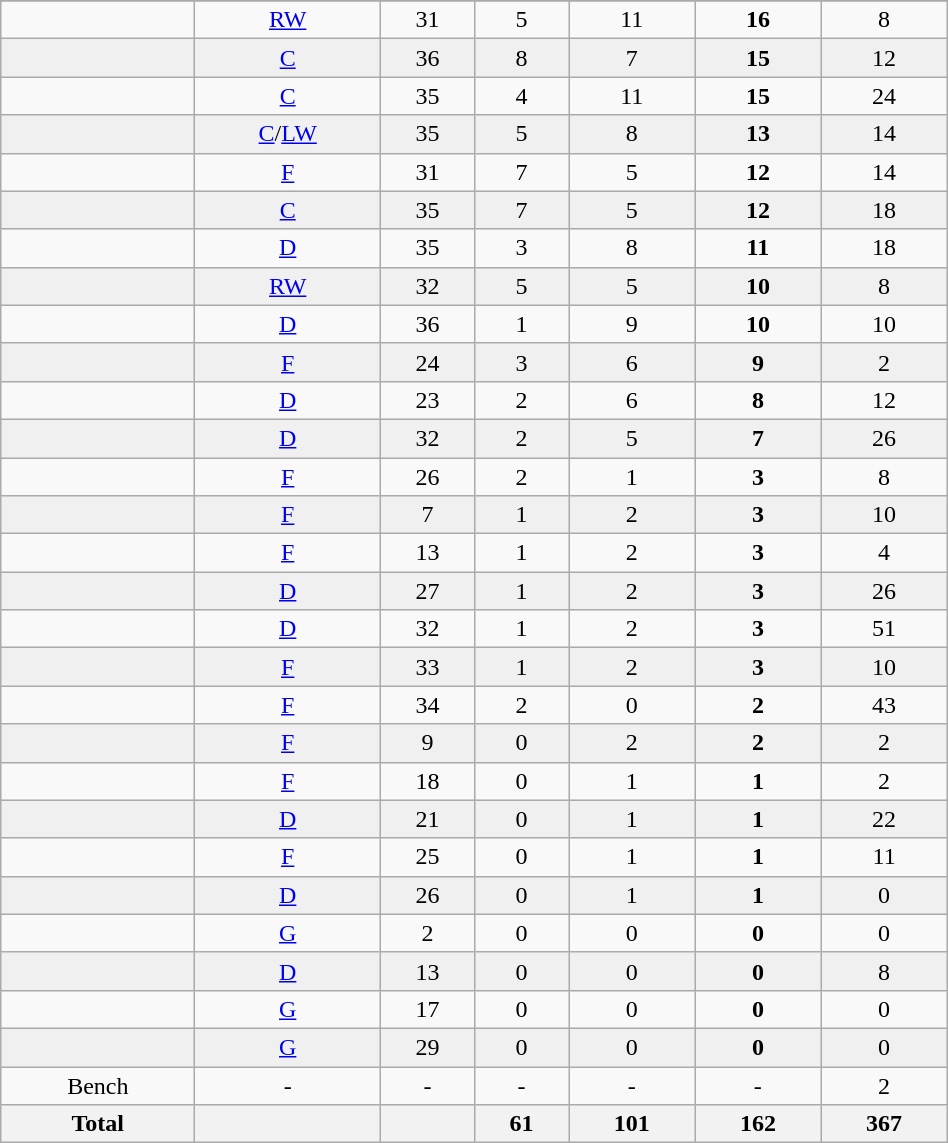<table class="wikitable sortable" width ="50%">
<tr align="center">
</tr>
<tr align="center" bgcolor="">
<td></td>
<td><a href='#'>RW</a></td>
<td>31</td>
<td>5</td>
<td>11</td>
<td><strong>16</strong></td>
<td>8</td>
</tr>
<tr align="center" bgcolor="f0f0f0">
<td></td>
<td><a href='#'>C</a></td>
<td>36</td>
<td>8</td>
<td>7</td>
<td><strong>15</strong></td>
<td>12</td>
</tr>
<tr align="center" bgcolor="">
<td></td>
<td><a href='#'>C</a></td>
<td>35</td>
<td>4</td>
<td>11</td>
<td><strong>15</strong></td>
<td>24</td>
</tr>
<tr align="center" bgcolor="f0f0f0">
<td></td>
<td><a href='#'>C</a>/<a href='#'>LW</a></td>
<td>35</td>
<td>5</td>
<td>8</td>
<td><strong>13</strong></td>
<td>14</td>
</tr>
<tr align="center" bgcolor="">
<td></td>
<td><a href='#'>F</a></td>
<td>31</td>
<td>7</td>
<td>5</td>
<td><strong>12</strong></td>
<td>14</td>
</tr>
<tr align="center" bgcolor="f0f0f0">
<td></td>
<td><a href='#'>C</a></td>
<td>35</td>
<td>7</td>
<td>5</td>
<td><strong>12</strong></td>
<td>18</td>
</tr>
<tr align="center" bgcolor="">
<td></td>
<td><a href='#'>D</a></td>
<td>35</td>
<td>3</td>
<td>8</td>
<td><strong>11</strong></td>
<td>18</td>
</tr>
<tr align="center" bgcolor="f0f0f0">
<td></td>
<td><a href='#'>RW</a></td>
<td>32</td>
<td>5</td>
<td>5</td>
<td><strong>10</strong></td>
<td>8</td>
</tr>
<tr align="center" bgcolor="">
<td></td>
<td><a href='#'>D</a></td>
<td>36</td>
<td>1</td>
<td>9</td>
<td><strong>10</strong></td>
<td>10</td>
</tr>
<tr align="center" bgcolor="f0f0f0">
<td></td>
<td><a href='#'>F</a></td>
<td>24</td>
<td>3</td>
<td>6</td>
<td><strong>9</strong></td>
<td>2</td>
</tr>
<tr align="center" bgcolor="">
<td></td>
<td><a href='#'>D</a></td>
<td>23</td>
<td>2</td>
<td>6</td>
<td><strong>8</strong></td>
<td>12</td>
</tr>
<tr align="center" bgcolor="f0f0f0">
<td></td>
<td><a href='#'>D</a></td>
<td>32</td>
<td>2</td>
<td>5</td>
<td><strong>7</strong></td>
<td>26</td>
</tr>
<tr align="center" bgcolor="">
<td></td>
<td><a href='#'>F</a></td>
<td>26</td>
<td>2</td>
<td>1</td>
<td><strong>3</strong></td>
<td>8</td>
</tr>
<tr align="center" bgcolor="f0f0f0">
<td></td>
<td><a href='#'>F</a></td>
<td>7</td>
<td>1</td>
<td>2</td>
<td><strong>3</strong></td>
<td>10</td>
</tr>
<tr align="center" bgcolor="">
<td></td>
<td><a href='#'>F</a></td>
<td>13</td>
<td>1</td>
<td>2</td>
<td><strong>3</strong></td>
<td>4</td>
</tr>
<tr align="center" bgcolor="f0f0f0">
<td></td>
<td><a href='#'>D</a></td>
<td>27</td>
<td>1</td>
<td>2</td>
<td><strong>3</strong></td>
<td>26</td>
</tr>
<tr align="center" bgcolor="">
<td></td>
<td><a href='#'>D</a></td>
<td>32</td>
<td>1</td>
<td>2</td>
<td><strong>3</strong></td>
<td>51</td>
</tr>
<tr align="center" bgcolor="f0f0f0">
<td></td>
<td><a href='#'>F</a></td>
<td>33</td>
<td>1</td>
<td>2</td>
<td><strong>3</strong></td>
<td>10</td>
</tr>
<tr align="center" bgcolor="">
<td></td>
<td><a href='#'>F</a></td>
<td>34</td>
<td>2</td>
<td>0</td>
<td><strong>2</strong></td>
<td>43</td>
</tr>
<tr align="center" bgcolor="f0f0f0">
<td></td>
<td><a href='#'>F</a></td>
<td>9</td>
<td>0</td>
<td>2</td>
<td><strong>2</strong></td>
<td>2</td>
</tr>
<tr align="center" bgcolor="">
<td></td>
<td><a href='#'>F</a></td>
<td>18</td>
<td>0</td>
<td>1</td>
<td><strong>1</strong></td>
<td>2</td>
</tr>
<tr align="center" bgcolor="f0f0f0">
<td></td>
<td><a href='#'>D</a></td>
<td>21</td>
<td>0</td>
<td>1</td>
<td><strong>1</strong></td>
<td>22</td>
</tr>
<tr align="center" bgcolor="">
<td></td>
<td><a href='#'>F</a></td>
<td>25</td>
<td>0</td>
<td>1</td>
<td><strong>1</strong></td>
<td>11</td>
</tr>
<tr align="center" bgcolor="f0f0f0">
<td></td>
<td><a href='#'>D</a></td>
<td>26</td>
<td>0</td>
<td>1</td>
<td><strong>1</strong></td>
<td>0</td>
</tr>
<tr align="center" bgcolor="">
<td></td>
<td><a href='#'>G</a></td>
<td>2</td>
<td>0</td>
<td>0</td>
<td><strong>0</strong></td>
<td>0</td>
</tr>
<tr align="center" bgcolor="f0f0f0">
<td></td>
<td><a href='#'>D</a></td>
<td>13</td>
<td>0</td>
<td>0</td>
<td><strong>0</strong></td>
<td>8</td>
</tr>
<tr align="center" bgcolor="">
<td></td>
<td><a href='#'>G</a></td>
<td>17</td>
<td>0</td>
<td>0</td>
<td><strong>0</strong></td>
<td>0</td>
</tr>
<tr align="center" bgcolor="f0f0f0">
<td></td>
<td><a href='#'>G</a></td>
<td>29</td>
<td>0</td>
<td>0</td>
<td><strong>0</strong></td>
<td>0</td>
</tr>
<tr align="center" bgcolor="">
<td>Bench</td>
<td>-</td>
<td>-</td>
<td>-</td>
<td>-</td>
<td>-</td>
<td>2</td>
</tr>
<tr>
<th>Total</th>
<th></th>
<th></th>
<th>61</th>
<th>101</th>
<th>162</th>
<th>367</th>
</tr>
</table>
